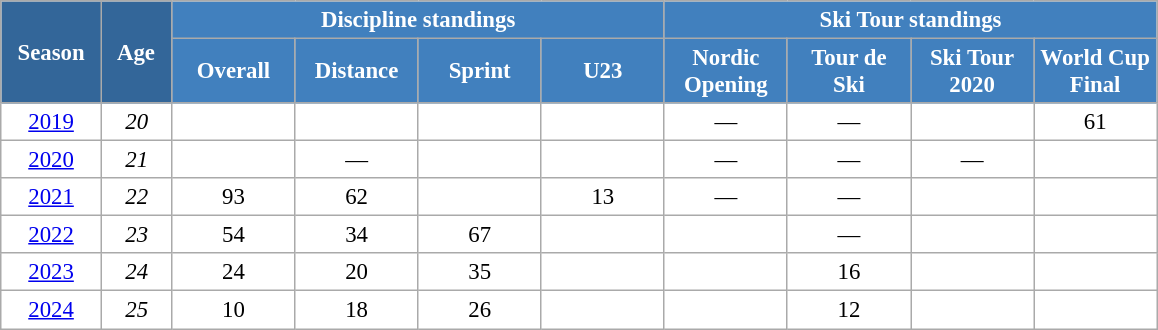<table class="wikitable" style="font-size:95%; text-align:center; border:grey solid 1px; border-collapse:collapse; background:#ffffff;">
<tr>
<th style="background-color:#369; color:white; width:60px;" rowspan="2"> Season </th>
<th style="background-color:#369; color:white; width:40px;" rowspan="2"> Age </th>
<th style="background-color:#4180be; color:white;" colspan="4">Discipline standings</th>
<th style="background-color:#4180be; color:white;" colspan="4">Ski Tour standings</th>
</tr>
<tr>
<th style="background-color:#4180be; color:white; width:75px;">Overall</th>
<th style="background-color:#4180be; color:white; width:75px;">Distance</th>
<th style="background-color:#4180be; color:white; width:75px;">Sprint</th>
<th style="background-color:#4180be; color:white; width:75px;">U23</th>
<th style="background-color:#4180be; color:white; width:75px;">Nordic<br>Opening</th>
<th style="background-color:#4180be; color:white; width:75px;">Tour de<br>Ski</th>
<th style="background-color:#4180be; color:white; width:75px;">Ski Tour<br>2020</th>
<th style="background-color:#4180be; color:white; width:75px;">World Cup<br>Final</th>
</tr>
<tr>
<td><a href='#'>2019</a></td>
<td><em>20</em></td>
<td></td>
<td></td>
<td></td>
<td></td>
<td>—</td>
<td>—</td>
<td></td>
<td>61</td>
</tr>
<tr>
<td><a href='#'>2020</a></td>
<td><em>21</em></td>
<td></td>
<td>—</td>
<td></td>
<td></td>
<td>—</td>
<td>—</td>
<td>—</td>
<td></td>
</tr>
<tr>
<td><a href='#'>2021</a></td>
<td><em>22</em></td>
<td>93</td>
<td>62</td>
<td></td>
<td>13</td>
<td>—</td>
<td>—</td>
<td></td>
<td></td>
</tr>
<tr>
<td><a href='#'>2022</a></td>
<td><em>23</em></td>
<td>54</td>
<td>34</td>
<td>67</td>
<td></td>
<td></td>
<td>—</td>
<td></td>
<td></td>
</tr>
<tr>
<td><a href='#'>2023</a></td>
<td><em>24</em></td>
<td>24</td>
<td>20</td>
<td>35</td>
<td></td>
<td></td>
<td>16</td>
<td></td>
<td></td>
</tr>
<tr>
<td><a href='#'>2024</a></td>
<td><em>25</em></td>
<td>10</td>
<td>18</td>
<td>26</td>
<td></td>
<td></td>
<td>12</td>
<td></td>
<td></td>
</tr>
</table>
